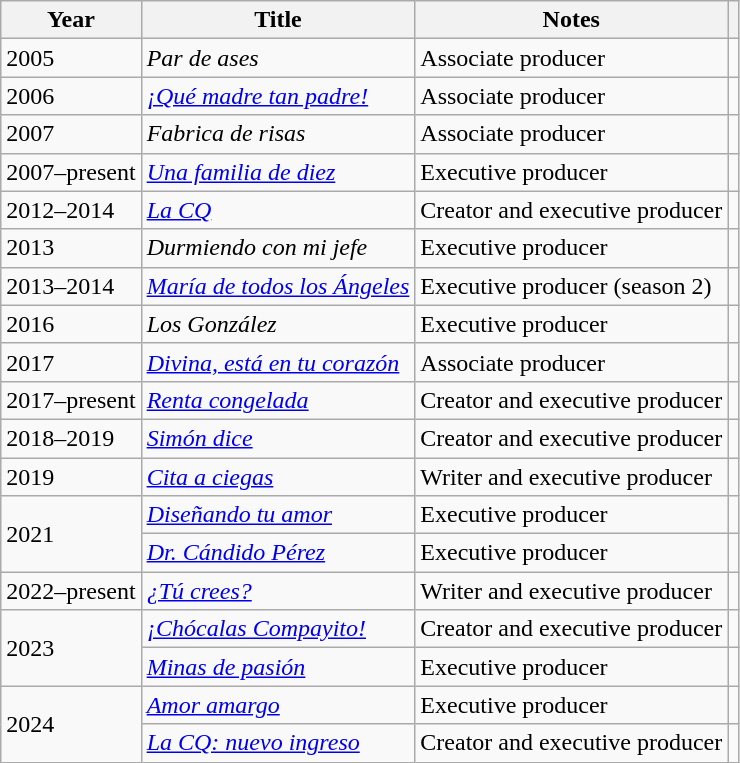<table class="wikitable sortable">
<tr>
<th>Year</th>
<th>Title</th>
<th>Notes</th>
<th class="unsortable"></th>
</tr>
<tr>
<td>2005</td>
<td><em>Par de ases</em></td>
<td>Associate producer</td>
<td></td>
</tr>
<tr>
<td>2006</td>
<td><em><a href='#'>¡Qué madre tan padre!</a></em></td>
<td>Associate producer</td>
<td></td>
</tr>
<tr>
<td>2007</td>
<td><em>Fabrica de risas</em></td>
<td>Associate producer</td>
<td></td>
</tr>
<tr>
<td>2007–present</td>
<td><em><a href='#'>Una familia de diez</a></em></td>
<td>Executive producer</td>
<td></td>
</tr>
<tr>
<td>2012–2014</td>
<td><em><a href='#'>La CQ</a></em></td>
<td>Creator and executive producer</td>
<td></td>
</tr>
<tr>
<td>2013</td>
<td><em>Durmiendo con mi jefe</em></td>
<td>Executive producer</td>
<td></td>
</tr>
<tr>
<td>2013–2014</td>
<td><em><a href='#'>María de todos los Ángeles</a></em></td>
<td>Executive producer (season 2)</td>
<td></td>
</tr>
<tr>
<td>2016</td>
<td><em>Los González</em></td>
<td>Executive producer</td>
<td></td>
</tr>
<tr>
<td>2017</td>
<td><em><a href='#'>Divina, está en tu corazón</a></em></td>
<td>Associate producer</td>
<td></td>
</tr>
<tr>
<td>2017–present</td>
<td><em><a href='#'>Renta congelada</a></em></td>
<td>Creator and executive producer</td>
<td></td>
</tr>
<tr>
<td>2018–2019</td>
<td><em><a href='#'>Simón dice</a></em></td>
<td>Creator and executive producer</td>
<td></td>
</tr>
<tr>
<td>2019</td>
<td><em><a href='#'>Cita a ciegas</a></em></td>
<td>Writer and executive producer</td>
<td></td>
</tr>
<tr>
<td rowspan=2>2021</td>
<td><em><a href='#'>Diseñando tu amor</a></em></td>
<td>Executive producer</td>
<td></td>
</tr>
<tr>
<td><em><a href='#'>Dr. Cándido Pérez</a></em></td>
<td>Executive producer</td>
<td></td>
</tr>
<tr>
<td>2022–present</td>
<td><em><a href='#'>¿Tú crees?</a></em></td>
<td>Writer and executive producer</td>
<td></td>
</tr>
<tr>
<td rowspan=2>2023</td>
<td><em><a href='#'>¡Chócalas Compayito!</a></em></td>
<td>Creator and executive producer</td>
<td></td>
</tr>
<tr>
<td><em><a href='#'>Minas de pasión</a></em></td>
<td>Executive producer</td>
<td></td>
</tr>
<tr>
<td rowspan=2>2024</td>
<td><em><a href='#'>Amor amargo</a></em></td>
<td>Executive producer</td>
<td></td>
</tr>
<tr>
<td><em><a href='#'>La CQ: nuevo ingreso</a></em></td>
<td>Creator and executive producer</td>
<td></td>
</tr>
</table>
